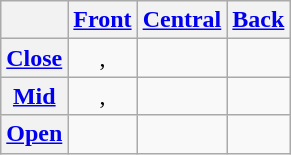<table class="wikitable" style="text-align:center;">
<tr>
<th></th>
<th><a href='#'>Front</a></th>
<th><a href='#'>Central</a></th>
<th><a href='#'>Back</a></th>
</tr>
<tr>
<th><a href='#'>Close</a></th>
<td>,  </td>
<td> </td>
<td></td>
</tr>
<tr>
<th><a href='#'>Mid</a></th>
<td>,  </td>
<td> </td>
<td></td>
</tr>
<tr>
<th><a href='#'>Open</a></th>
<td> </td>
<td></td>
<td></td>
</tr>
</table>
